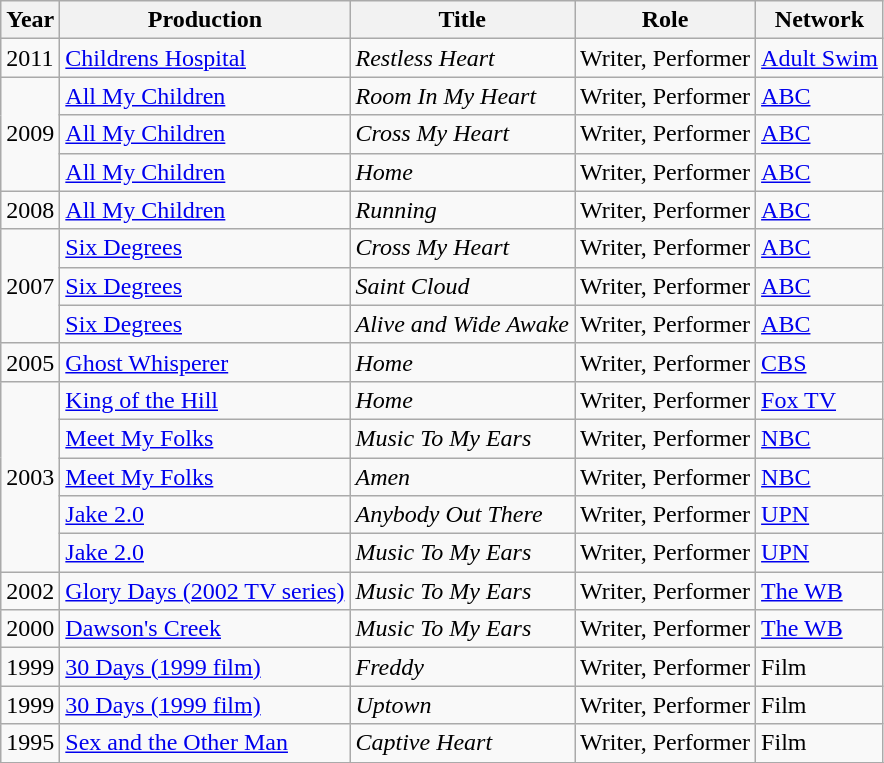<table class="wikitable">
<tr>
<th>Year</th>
<th>Production</th>
<th>Title</th>
<th>Role</th>
<th>Network</th>
</tr>
<tr>
<td rowspan="1">2011</td>
<td><a href='#'>Childrens Hospital</a></td>
<td><em>Restless Heart</em></td>
<td>Writer, Performer</td>
<td><a href='#'>Adult Swim</a></td>
</tr>
<tr>
<td rowspan="3">2009</td>
<td><a href='#'>All My Children</a></td>
<td><em>Room In My Heart</em></td>
<td>Writer, Performer</td>
<td><a href='#'>ABC</a></td>
</tr>
<tr>
<td><a href='#'>All My Children</a></td>
<td><em>Cross My Heart</em></td>
<td>Writer, Performer</td>
<td><a href='#'>ABC</a></td>
</tr>
<tr>
<td><a href='#'>All My Children</a></td>
<td><em>Home</em></td>
<td>Writer, Performer</td>
<td><a href='#'>ABC</a></td>
</tr>
<tr>
<td rowspan="1">2008</td>
<td><a href='#'>All My Children</a></td>
<td><em>Running</em></td>
<td>Writer, Performer</td>
<td><a href='#'>ABC</a></td>
</tr>
<tr>
<td rowspan="3">2007</td>
<td><a href='#'>Six Degrees</a></td>
<td><em>Cross My Heart</em></td>
<td>Writer, Performer</td>
<td><a href='#'>ABC</a></td>
</tr>
<tr>
<td><a href='#'>Six Degrees</a></td>
<td><em>Saint Cloud</em></td>
<td>Writer, Performer</td>
<td><a href='#'>ABC</a></td>
</tr>
<tr>
<td><a href='#'>Six Degrees</a></td>
<td><em>Alive and Wide Awake</em></td>
<td>Writer, Performer</td>
<td><a href='#'>ABC</a></td>
</tr>
<tr>
<td rowspan="1">2005</td>
<td><a href='#'>Ghost Whisperer</a></td>
<td><em>Home</em></td>
<td>Writer, Performer</td>
<td><a href='#'>CBS</a></td>
</tr>
<tr>
<td rowspan="5">2003</td>
<td><a href='#'>King of the Hill</a></td>
<td><em>Home</em></td>
<td>Writer, Performer</td>
<td><a href='#'>Fox TV</a></td>
</tr>
<tr>
<td><a href='#'>Meet My Folks</a></td>
<td><em>Music To My Ears</em></td>
<td>Writer, Performer</td>
<td><a href='#'>NBC</a></td>
</tr>
<tr>
<td><a href='#'>Meet My Folks</a></td>
<td><em>Amen</em></td>
<td>Writer, Performer</td>
<td><a href='#'>NBC</a></td>
</tr>
<tr>
<td><a href='#'>Jake 2.0</a></td>
<td><em>Anybody Out There</em></td>
<td>Writer, Performer</td>
<td><a href='#'>UPN</a></td>
</tr>
<tr>
<td><a href='#'>Jake 2.0</a></td>
<td><em>Music To My Ears</em></td>
<td>Writer, Performer</td>
<td><a href='#'>UPN</a></td>
</tr>
<tr>
<td rowspan="1">2002</td>
<td><a href='#'>Glory Days (2002 TV series)</a></td>
<td><em>Music To My Ears</em></td>
<td>Writer, Performer</td>
<td><a href='#'>The WB</a></td>
</tr>
<tr>
<td rowspan="1">2000</td>
<td><a href='#'>Dawson's Creek</a></td>
<td><em>Music To My Ears</em></td>
<td>Writer, Performer</td>
<td><a href='#'>The WB</a></td>
</tr>
<tr>
<td rowspan="1">1999</td>
<td><a href='#'>30 Days (1999 film)</a></td>
<td><em>Freddy</em></td>
<td>Writer, Performer</td>
<td>Film</td>
</tr>
<tr>
<td rowspan="1">1999</td>
<td><a href='#'>30 Days (1999 film)</a></td>
<td><em>Uptown</em></td>
<td>Writer, Performer</td>
<td>Film</td>
</tr>
<tr>
<td rowspan="1">1995</td>
<td><a href='#'>Sex and the Other Man</a></td>
<td><em>Captive Heart</em></td>
<td>Writer, Performer</td>
<td>Film</td>
</tr>
<tr>
</tr>
</table>
